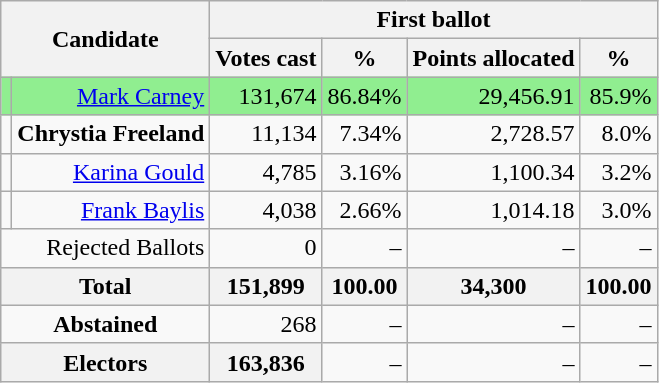<table class="wikitable">
<tr>
<th rowspan="2" colspan="2">Candidate</th>
<th colspan="4">First ballot</th>
</tr>
<tr>
<th>Votes cast</th>
<th>%</th>
<th>Points allocated</th>
<th>%</th>
</tr>
<tr style="text-align:right;background:lightgreen;">
<td></td>
<td><a href='#'>Mark Carney</a></td>
<td>131,674</td>
<td>86.84%</td>
<td>29,456.91</td>
<td>85.9%</td>
</tr>
<tr style="text-align:right;">
<td></td>
<td><strong>Chrystia Freeland</strong></td>
<td>11,134</td>
<td>7.34%</td>
<td>2,728.57</td>
<td>8.0%</td>
</tr>
<tr style="text-align:right;">
<td></td>
<td><a href='#'>Karina Gould</a></td>
<td>4,785</td>
<td>3.16%</td>
<td>1,100.34</td>
<td>3.2%</td>
</tr>
<tr style="text-align:right;">
<td></td>
<td><a href='#'>Frank Baylis</a></td>
<td>4,038</td>
<td>2.66%</td>
<td>1,014.18</td>
<td>3.0%</td>
</tr>
<tr style="text-align:right;">
<td colspan="2">Rejected Ballots</td>
<td>0</td>
<td>–</td>
<td>–</td>
<td>–</td>
</tr>
<tr style="text-align:right;">
<th colspan="2">Total</th>
<th>151,899</th>
<th>100.00</th>
<th>34,300</th>
<th>100.00</th>
</tr>
<tr style="text-align:right;">
<td colspan="2" style="text-align:center;"><strong>Abstained</strong></td>
<td>268</td>
<td>–</td>
<td>–</td>
<td>–</td>
</tr>
<tr style="text-align:right;">
<th colspan="2">Electors</th>
<th>163,836</th>
<td>–</td>
<td>–</td>
<td>–</td>
</tr>
</table>
